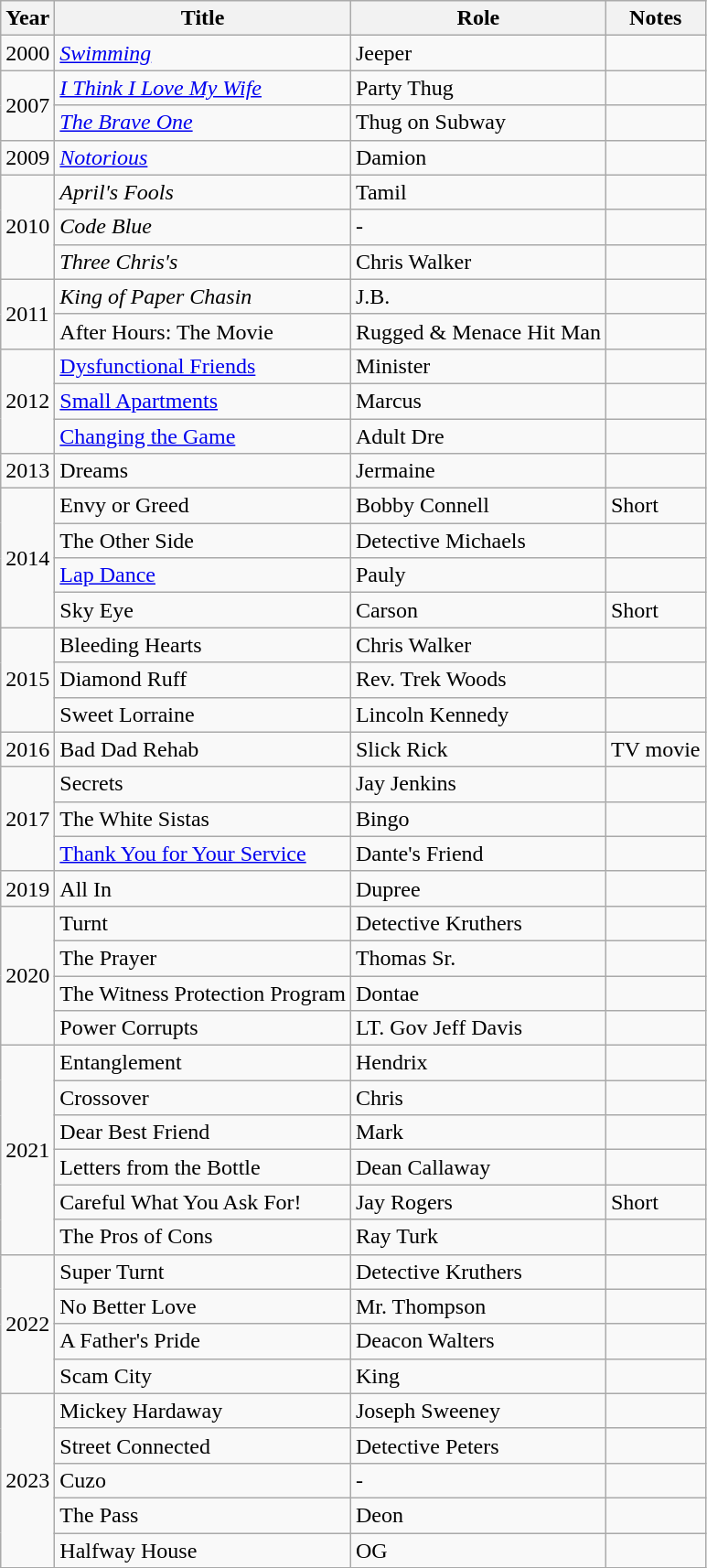<table class="wikitable plainrowheaders sortable" style="margin-right: 0;">
<tr>
<th>Year</th>
<th>Title</th>
<th>Role</th>
<th>Notes</th>
</tr>
<tr>
<td>2000</td>
<td><em><a href='#'>Swimming</a></em></td>
<td>Jeeper</td>
<td></td>
</tr>
<tr>
<td rowspan="2">2007</td>
<td><em><a href='#'>I Think I Love My Wife</a></em></td>
<td>Party Thug</td>
<td></td>
</tr>
<tr>
<td><em><a href='#'>The Brave One</a></em></td>
<td>Thug on Subway</td>
<td></td>
</tr>
<tr>
<td>2009</td>
<td><em><a href='#'>Notorious</a></em></td>
<td>Damion</td>
<td></td>
</tr>
<tr>
<td rowspan="3">2010</td>
<td><em>April's Fools</em></td>
<td>Tamil</td>
<td></td>
</tr>
<tr>
<td><em>Code Blue</em></td>
<td>-</td>
<td></td>
</tr>
<tr>
<td><em>Three Chris's</em></td>
<td>Chris Walker</td>
<td></td>
</tr>
<tr>
<td rowspan="2">2011</td>
<td><em>King of Paper Chasin<strong></td>
<td>J.B.</td>
<td></td>
</tr>
<tr>
<td></em>After Hours: The Movie<em></td>
<td>Rugged & Menace Hit Man</td>
<td></td>
</tr>
<tr>
<td rowspan="3">2012</td>
<td></em><a href='#'>Dysfunctional Friends</a><em></td>
<td>Minister</td>
<td></td>
</tr>
<tr>
<td></em><a href='#'>Small Apartments</a><em></td>
<td>Marcus</td>
<td></td>
</tr>
<tr>
<td></em><a href='#'>Changing the Game</a><em></td>
<td>Adult Dre</td>
<td></td>
</tr>
<tr>
<td>2013</td>
<td></em>Dreams<em></td>
<td>Jermaine</td>
<td></td>
</tr>
<tr>
<td rowspan="4">2014</td>
<td></em>Envy or Greed<em></td>
<td>Bobby Connell</td>
<td>Short</td>
</tr>
<tr>
<td></em>The Other Side<em></td>
<td>Detective Michaels</td>
<td></td>
</tr>
<tr>
<td></em><a href='#'>Lap Dance</a><em></td>
<td>Pauly</td>
<td></td>
</tr>
<tr>
<td></em>Sky Eye<em></td>
<td>Carson</td>
<td>Short</td>
</tr>
<tr>
<td rowspan="3">2015</td>
<td></em>Bleeding Hearts<em></td>
<td>Chris Walker</td>
<td></td>
</tr>
<tr>
<td></em>Diamond Ruff<em></td>
<td>Rev. Trek Woods</td>
<td></td>
</tr>
<tr>
<td></em>Sweet Lorraine<em></td>
<td>Lincoln Kennedy</td>
<td></td>
</tr>
<tr>
<td>2016</td>
<td></em>Bad Dad Rehab<em></td>
<td>Slick Rick</td>
<td>TV movie</td>
</tr>
<tr>
<td rowspan="3">2017</td>
<td></em>Secrets<em></td>
<td>Jay Jenkins</td>
<td></td>
</tr>
<tr>
<td></em>The White Sistas<em></td>
<td>Bingo</td>
<td></td>
</tr>
<tr>
<td></em><a href='#'>Thank You for Your Service</a><em></td>
<td>Dante's Friend</td>
<td></td>
</tr>
<tr>
<td>2019</td>
<td></em>All In<em></td>
<td>Dupree</td>
<td></td>
</tr>
<tr>
<td rowspan="4">2020</td>
<td></em>Turnt<em></td>
<td>Detective Kruthers</td>
<td></td>
</tr>
<tr>
<td></em>The Prayer<em></td>
<td>Thomas Sr.</td>
<td></td>
</tr>
<tr>
<td></em>The Witness Protection Program<em></td>
<td>Dontae</td>
<td></td>
</tr>
<tr>
<td></em>Power Corrupts<em></td>
<td>LT. Gov Jeff Davis</td>
<td></td>
</tr>
<tr>
<td rowspan="6">2021</td>
<td></em>Entanglement<em></td>
<td>Hendrix</td>
<td></td>
</tr>
<tr>
<td></em>Crossover<em></td>
<td>Chris</td>
<td></td>
</tr>
<tr>
<td></em>Dear Best Friend<em></td>
<td>Mark</td>
<td></td>
</tr>
<tr>
<td></em>Letters from the Bottle<em></td>
<td>Dean Callaway</td>
<td></td>
</tr>
<tr>
<td></em>Careful What You Ask For!<em></td>
<td>Jay Rogers</td>
<td>Short</td>
</tr>
<tr>
<td></em>The Pros of Cons<em></td>
<td>Ray Turk</td>
<td></td>
</tr>
<tr>
<td rowspan="4">2022</td>
<td></em>Super Turnt<em></td>
<td>Detective Kruthers</td>
<td></td>
</tr>
<tr>
<td></em>No Better Love<em></td>
<td>Mr. Thompson</td>
<td></td>
</tr>
<tr>
<td></em>A Father's Pride<em></td>
<td>Deacon Walters</td>
<td></td>
</tr>
<tr>
<td></em>Scam City<em></td>
<td>King</td>
<td></td>
</tr>
<tr>
<td rowspan="5">2023</td>
<td></em>Mickey Hardaway<em></td>
<td>Joseph Sweeney</td>
<td></td>
</tr>
<tr>
<td></em>Street Connected<em></td>
<td>Detective Peters</td>
<td></td>
</tr>
<tr>
<td></em>Cuzo<em></td>
<td>-</td>
<td></td>
</tr>
<tr>
<td></em>The Pass<em></td>
<td>Deon</td>
<td></td>
</tr>
<tr>
<td></em>Halfway House<em></td>
<td>OG</td>
<td></td>
</tr>
</table>
